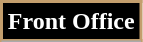<table class="wikitable">
<tr>
<th style="background:#000; color:#FFF; border:2px solid #C39E6D;" scope="col" colspan="2">Front Office</th>
</tr>
<tr>
</tr>
</table>
